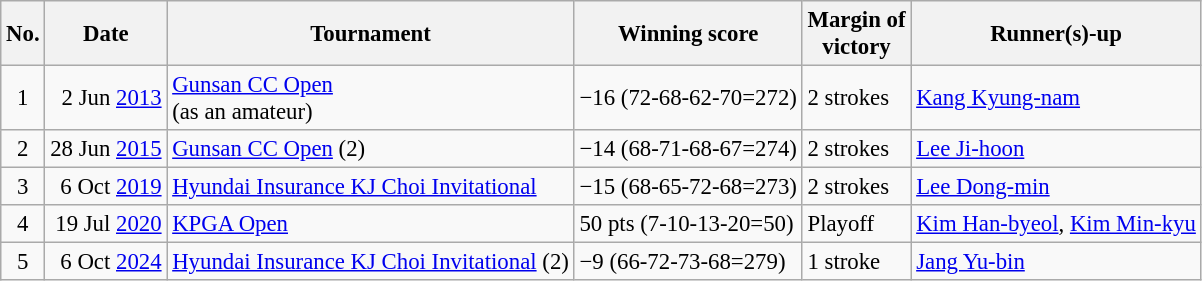<table class="wikitable" style="font-size:95%;">
<tr>
<th>No.</th>
<th>Date</th>
<th>Tournament</th>
<th>Winning score</th>
<th>Margin of<br>victory</th>
<th>Runner(s)-up</th>
</tr>
<tr>
<td align=center>1</td>
<td align=right>2 Jun <a href='#'>2013</a></td>
<td><a href='#'>Gunsan CC Open</a><br>(as an amateur)</td>
<td>−16 (72-68-62-70=272)</td>
<td>2 strokes</td>
<td> <a href='#'>Kang Kyung-nam</a></td>
</tr>
<tr>
<td align=center>2</td>
<td align=right>28 Jun <a href='#'>2015</a></td>
<td><a href='#'>Gunsan CC Open</a> (2)</td>
<td>−14 (68-71-68-67=274)</td>
<td>2 strokes</td>
<td> <a href='#'>Lee Ji-hoon</a></td>
</tr>
<tr>
<td align=center>3</td>
<td align=right>6 Oct <a href='#'>2019</a></td>
<td><a href='#'>Hyundai Insurance KJ Choi Invitational</a></td>
<td>−15 (68-65-72-68=273)</td>
<td>2 strokes</td>
<td> <a href='#'>Lee Dong-min</a></td>
</tr>
<tr>
<td align=center>4</td>
<td align=right>19 Jul <a href='#'>2020</a></td>
<td><a href='#'>KPGA Open</a></td>
<td>50 pts (7-10-13-20=50)</td>
<td>Playoff</td>
<td> <a href='#'>Kim Han-byeol</a>,  <a href='#'>Kim Min-kyu</a></td>
</tr>
<tr>
<td align=center>5</td>
<td align=right>6 Oct <a href='#'>2024</a></td>
<td><a href='#'>Hyundai Insurance KJ Choi Invitational</a> (2)</td>
<td>−9 (66-72-73-68=279)</td>
<td>1 stroke</td>
<td> <a href='#'>Jang Yu-bin</a></td>
</tr>
</table>
